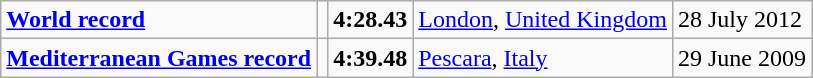<table class="wikitable">
<tr>
<td><strong><a href='#'>World record</a></strong></td>
<td></td>
<td><strong>4:28.43</strong></td>
<td><a href='#'>London</a>, <a href='#'>United Kingdom</a></td>
<td>28 July 2012</td>
</tr>
<tr>
<td><strong><a href='#'>Mediterranean Games record</a></strong></td>
<td></td>
<td><strong>4:39.48</strong></td>
<td><a href='#'>Pescara</a>, <a href='#'>Italy</a></td>
<td>29 June 2009</td>
</tr>
</table>
